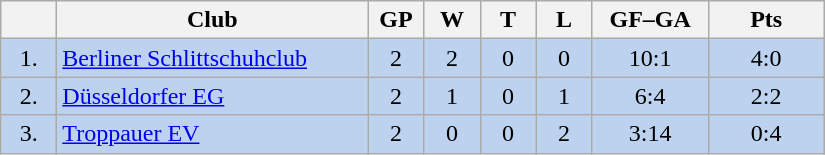<table class="wikitable">
<tr>
<th width="30"></th>
<th width="200">Club</th>
<th width="30">GP</th>
<th width="30">W</th>
<th width="30">T</th>
<th width="30">L</th>
<th width="70">GF–GA</th>
<th width="70">Pts</th>
</tr>
<tr bgcolor="#BCD2EE" align="center">
<td>1.</td>
<td align="left"><a href='#'>Berliner Schlittschuhclub</a></td>
<td>2</td>
<td>2</td>
<td>0</td>
<td>0</td>
<td>10:1</td>
<td>4:0</td>
</tr>
<tr bgcolor=#BCD2EE align="center">
<td>2.</td>
<td align="left"><a href='#'>Düsseldorfer EG</a></td>
<td>2</td>
<td>1</td>
<td>0</td>
<td>1</td>
<td>6:4</td>
<td>2:2</td>
</tr>
<tr bgcolor=#BCD2EE align="center">
<td>3.</td>
<td align="left"><a href='#'>Troppauer EV</a></td>
<td>2</td>
<td>0</td>
<td>0</td>
<td>2</td>
<td>3:14</td>
<td>0:4</td>
</tr>
</table>
